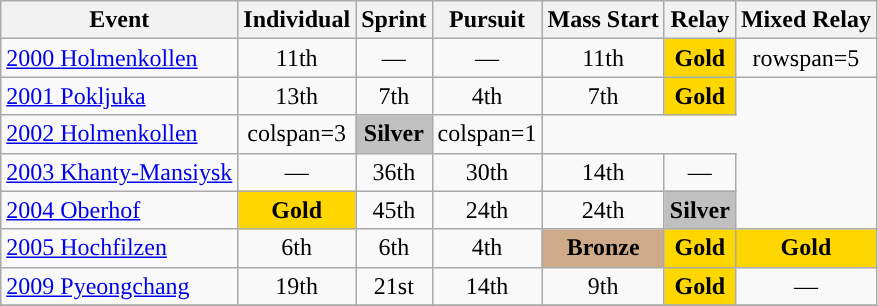<table class="wikitable" style="text-align: center;">
<tr ">
<th>Event</th>
<th>Individual</th>
<th>Sprint</th>
<th>Pursuit</th>
<th>Mass Start</th>
<th>Relay</th>
<th>Mixed Relay</th>
</tr>
<tr>
<td align=left> <a href='#'>2000 Holmenkollen</a></td>
<td>11th</td>
<td>—</td>
<td>—</td>
<td>11th</td>
<td style="background:gold"><strong>Gold</strong></td>
<td>rowspan=5 </td>
</tr>
<tr>
<td align=left> <a href='#'>2001 Pokljuka</a></td>
<td>13th</td>
<td>7th</td>
<td>4th</td>
<td>7th</td>
<td style="background:gold"><strong>Gold</strong></td>
</tr>
<tr>
<td align=left> <a href='#'>2002 Holmenkollen</a></td>
<td>colspan=3 </td>
<td style="background:silver"><strong>Silver</strong></td>
<td>colspan=1 </td>
</tr>
<tr>
<td align=left> <a href='#'>2003 Khanty-Mansiysk</a></td>
<td>―</td>
<td>36th</td>
<td>30th</td>
<td>14th</td>
<td>—</td>
</tr>
<tr>
<td align=left> <a href='#'>2004 Oberhof</a></td>
<td style="background:gold"><strong>Gold</strong></td>
<td>45th</td>
<td>24th</td>
<td>24th</td>
<td style="background:silver"><strong>Silver</strong></td>
</tr>
<tr>
<td align=left> <a href='#'>2005 Hochfilzen</a></td>
<td>6th</td>
<td>6th</td>
<td>4th</td>
<td style="background:#cfaa88"><strong>Bronze</strong></td>
<td style="background:gold"><strong>Gold</strong></td>
<td style="background:gold"><strong>Gold</strong></td>
</tr>
<tr>
<td align=left> <a href='#'>2009 Pyeongchang</a></td>
<td>19th</td>
<td>21st</td>
<td>14th</td>
<td>9th</td>
<td style="background:gold"><strong>Gold</strong></td>
<td>―</td>
</tr>
<tr>
</tr>
</table>
